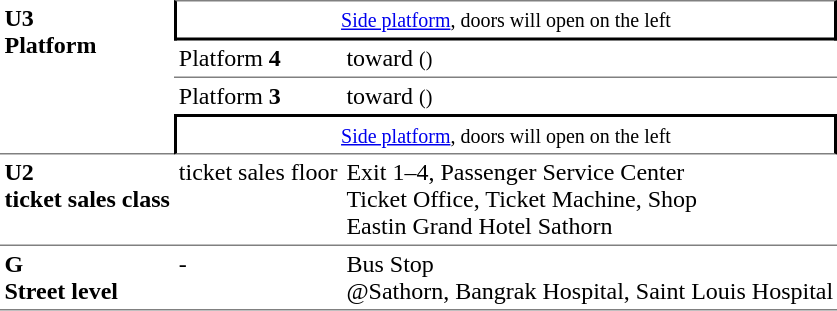<table table border=0 cellspacing=0 cellpadding=3>
<tr>
<td style = "border-bottom:solid 1px gray;" rowspan=4 valign=top><strong>U3<br>Platform<br></strong></td>
<td style = "border-top:solid 1px gray;border-right:solid 2px black;border-left:solid 2px black;border-bottom:solid 2px black;text-align:center;" colspan=2><small><a href='#'>Side platform</a>, doors will open on the left</small></td>
</tr>
<tr>
<td style = "border-bottom:solid 1px gray;">Platform <span><strong>4</strong></span></td>
<td style = "border-bottom:solid 1px gray;"> toward  <small>()</small></td>
</tr>
<tr>
<td>Platform <span><strong>3</strong></span></td>
<td> toward  <small>()</small></td>
</tr>
<tr>
<td style = "border-top:solid 2px black;border-right:solid 2px black;border-left:solid 2px black;border-bottom:solid 1px gray;text-align:center;" colspan=2><small><a href='#'>Side platform</a>, doors will open on the left</small></td>
</tr>
<tr>
<td style = "border-bottom:solid 1px gray;" rowspan=1 valign=top><strong>U2<br>ticket sales class<br></strong></td>
<td style = "border-bottom:solid 1px gray;" valign=top>ticket sales floor</td>
<td style = "border-bottom:solid 1px gray;" valign=top>Exit 1–4, Passenger Service Center<br>Ticket Office, Ticket Machine, Shop<br>Eastin Grand Hotel Sathorn</td>
</tr>
<tr>
<td style = "border-bottom:solid 1px gray;" rowspan=1 valign=top><strong>G<br>Street level<br></strong></td>
<td style = "border-bottom:solid 1px gray;" valign=top>-</td>
<td style = "border-bottom:solid 1px gray;" valign=top>Bus Stop<br>@Sathorn, Bangrak Hospital, Saint Louis Hospital</td>
</tr>
</table>
